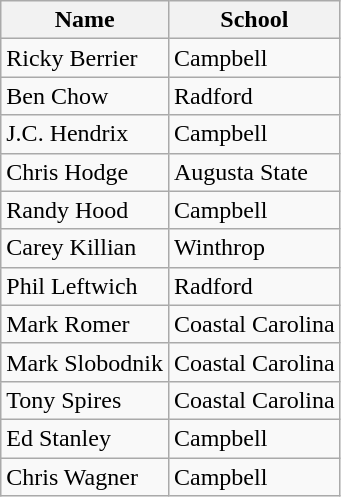<table class=wikitable>
<tr>
<th>Name</th>
<th>School</th>
</tr>
<tr>
<td>Ricky Berrier</td>
<td>Campbell</td>
</tr>
<tr>
<td>Ben Chow</td>
<td>Radford</td>
</tr>
<tr>
<td>J.C. Hendrix</td>
<td>Campbell</td>
</tr>
<tr>
<td>Chris Hodge</td>
<td>Augusta State</td>
</tr>
<tr>
<td>Randy Hood</td>
<td>Campbell</td>
</tr>
<tr>
<td>Carey Killian</td>
<td>Winthrop</td>
</tr>
<tr>
<td>Phil Leftwich</td>
<td>Radford</td>
</tr>
<tr>
<td>Mark Romer</td>
<td>Coastal Carolina</td>
</tr>
<tr>
<td>Mark Slobodnik</td>
<td>Coastal Carolina</td>
</tr>
<tr>
<td>Tony Spires</td>
<td>Coastal Carolina</td>
</tr>
<tr>
<td>Ed Stanley</td>
<td>Campbell</td>
</tr>
<tr>
<td>Chris Wagner</td>
<td>Campbell</td>
</tr>
</table>
